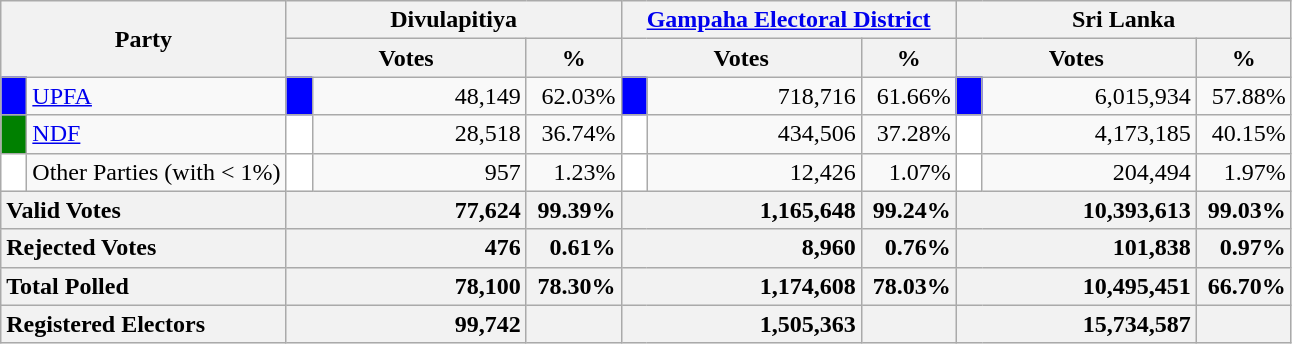<table class="wikitable">
<tr>
<th colspan="2" width="144px"rowspan="2">Party</th>
<th colspan="3" width="216px">Divulapitiya</th>
<th colspan="3" width="216px"><a href='#'>Gampaha Electoral District</a></th>
<th colspan="3" width="216px">Sri Lanka</th>
</tr>
<tr>
<th colspan="2" width="144px">Votes</th>
<th>%</th>
<th colspan="2" width="144px">Votes</th>
<th>%</th>
<th colspan="2" width="144px">Votes</th>
<th>%</th>
</tr>
<tr>
<td style="background-color:blue;" width="10px"></td>
<td style="text-align:left;"><a href='#'>UPFA</a></td>
<td style="background-color:blue;" width="10px"></td>
<td style="text-align:right;">48,149</td>
<td style="text-align:right;">62.03%</td>
<td style="background-color:blue;" width="10px"></td>
<td style="text-align:right;">718,716</td>
<td style="text-align:right;">61.66%</td>
<td style="background-color:blue;" width="10px"></td>
<td style="text-align:right;">6,015,934</td>
<td style="text-align:right;">57.88%</td>
</tr>
<tr>
<td style="background-color:green;" width="10px"></td>
<td style="text-align:left;"><a href='#'>NDF</a></td>
<td style="background-color:white;" width="10px"></td>
<td style="text-align:right;">28,518</td>
<td style="text-align:right;">36.74%</td>
<td style="background-color:white;" width="10px"></td>
<td style="text-align:right;">434,506</td>
<td style="text-align:right;">37.28%</td>
<td style="background-color:white;" width="10px"></td>
<td style="text-align:right;">4,173,185</td>
<td style="text-align:right;">40.15%</td>
</tr>
<tr>
<td style="background-color:white;" width="10px"></td>
<td style="text-align:left;">Other Parties (with < 1%)</td>
<td style="background-color:white;" width="10px"></td>
<td style="text-align:right;">957</td>
<td style="text-align:right;">1.23%</td>
<td style="background-color:white;" width="10px"></td>
<td style="text-align:right;">12,426</td>
<td style="text-align:right;">1.07%</td>
<td style="background-color:white;" width="10px"></td>
<td style="text-align:right;">204,494</td>
<td style="text-align:right;">1.97%</td>
</tr>
<tr>
<th colspan="2" width="144px"style="text-align:left;">Valid Votes</th>
<th style="text-align:right;"colspan="2" width="144px">77,624</th>
<th style="text-align:right;">99.39%</th>
<th style="text-align:right;"colspan="2" width="144px">1,165,648</th>
<th style="text-align:right;">99.24%</th>
<th style="text-align:right;"colspan="2" width="144px">10,393,613</th>
<th style="text-align:right;">99.03%</th>
</tr>
<tr>
<th colspan="2" width="144px"style="text-align:left;">Rejected Votes</th>
<th style="text-align:right;"colspan="2" width="144px">476</th>
<th style="text-align:right;">0.61%</th>
<th style="text-align:right;"colspan="2" width="144px">8,960</th>
<th style="text-align:right;">0.76%</th>
<th style="text-align:right;"colspan="2" width="144px">101,838</th>
<th style="text-align:right;">0.97%</th>
</tr>
<tr>
<th colspan="2" width="144px"style="text-align:left;">Total Polled</th>
<th style="text-align:right;"colspan="2" width="144px">78,100</th>
<th style="text-align:right;">78.30%</th>
<th style="text-align:right;"colspan="2" width="144px">1,174,608</th>
<th style="text-align:right;">78.03%</th>
<th style="text-align:right;"colspan="2" width="144px">10,495,451</th>
<th style="text-align:right;">66.70%</th>
</tr>
<tr>
<th colspan="2" width="144px"style="text-align:left;">Registered Electors</th>
<th style="text-align:right;"colspan="2" width="144px">99,742</th>
<th></th>
<th style="text-align:right;"colspan="2" width="144px">1,505,363</th>
<th></th>
<th style="text-align:right;"colspan="2" width="144px">15,734,587</th>
<th></th>
</tr>
</table>
